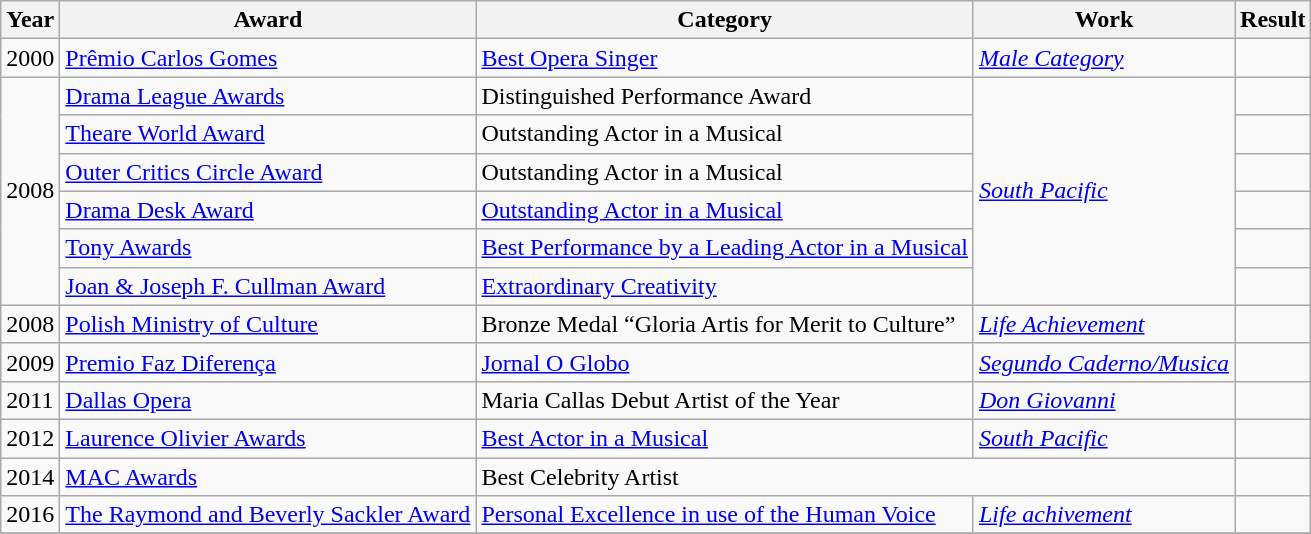<table class="wikitable">
<tr>
<th>Year</th>
<th>Award</th>
<th>Category</th>
<th>Work</th>
<th>Result</th>
</tr>
<tr>
<td>2000</td>
<td><a href='#'>Prêmio Carlos Gomes</a></td>
<td><a href='#'>Best Opera Singer</a></td>
<td><em><a href='#'>Male Category</a></em></td>
<td></td>
</tr>
<tr>
<td rowspan=6>2008</td>
<td><a href='#'>Drama League Awards</a></td>
<td>Distinguished Performance Award</td>
<td rowspan=6><em><a href='#'>South Pacific</a></em></td>
<td></td>
</tr>
<tr>
<td><a href='#'>Theare World Award</a></td>
<td>Outstanding Actor in a Musical</td>
<td></td>
</tr>
<tr>
<td><a href='#'>Outer Critics Circle Award</a></td>
<td>Outstanding Actor in a Musical</td>
<td></td>
</tr>
<tr>
<td><a href='#'>Drama Desk Award</a></td>
<td><a href='#'>Outstanding Actor in a Musical</a></td>
<td></td>
</tr>
<tr>
<td><a href='#'>Tony Awards</a></td>
<td><a href='#'>Best Performance by a Leading Actor in a Musical</a></td>
<td></td>
</tr>
<tr>
<td><a href='#'>Joan & Joseph F. Cullman Award</a></td>
<td><a href='#'>Extraordinary Creativity</a></td>
<td></td>
</tr>
<tr>
<td>2008</td>
<td><a href='#'>Polish Ministry of Culture</a></td>
<td>Bronze Medal “Gloria Artis for Merit to Culture”</td>
<td><em><a href='#'>Life Achievement</a></em></td>
<td></td>
</tr>
<tr>
<td>2009</td>
<td><a href='#'>Premio Faz Diferença</a></td>
<td><a href='#'>Jornal O Globo</a></td>
<td><em><a href='#'>Segundo Caderno/Musica</a></em></td>
<td></td>
</tr>
<tr>
<td>2011</td>
<td><a href='#'>Dallas Opera</a></td>
<td>Maria Callas Debut Artist of the Year</td>
<td><em><a href='#'>Don Giovanni</a></em></td>
<td></td>
</tr>
<tr>
<td>2012</td>
<td><a href='#'>Laurence Olivier Awards</a></td>
<td><a href='#'>Best Actor in a Musical</a></td>
<td><em><a href='#'>South Pacific</a></em></td>
<td></td>
</tr>
<tr>
<td>2014</td>
<td><a href='#'>MAC Awards</a></td>
<td colspan=2>Best Celebrity Artist</td>
<td></td>
</tr>
<tr>
<td>2016</td>
<td><a href='#'>The Raymond and Beverly Sackler Award</a></td>
<td><a href='#'>Personal Excellence in use of the Human Voice</a></td>
<td><em><a href='#'>Life achivement</a></em></td>
<td></td>
</tr>
<tr>
</tr>
</table>
